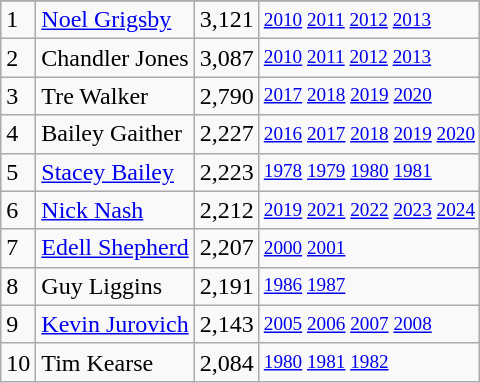<table class="wikitable">
<tr>
</tr>
<tr>
<td>1</td>
<td><a href='#'>Noel Grigsby</a></td>
<td>3,121</td>
<td style="font-size:80%;"><a href='#'>2010</a> <a href='#'>2011</a> <a href='#'>2012</a> <a href='#'>2013</a></td>
</tr>
<tr>
<td>2</td>
<td>Chandler Jones</td>
<td>3,087</td>
<td style="font-size:80%;"><a href='#'>2010</a> <a href='#'>2011</a> <a href='#'>2012</a> <a href='#'>2013</a></td>
</tr>
<tr>
<td>3</td>
<td>Tre Walker</td>
<td>2,790</td>
<td style="font-size:80%;"><a href='#'>2017</a> <a href='#'>2018</a> <a href='#'>2019</a> <a href='#'>2020</a></td>
</tr>
<tr>
<td>4</td>
<td>Bailey Gaither</td>
<td>2,227</td>
<td style="font-size:80%;"><a href='#'>2016</a> <a href='#'>2017</a> <a href='#'>2018</a> <a href='#'>2019</a> <a href='#'>2020</a></td>
</tr>
<tr>
<td>5</td>
<td><a href='#'>Stacey Bailey</a></td>
<td>2,223</td>
<td style="font-size:80%;"><a href='#'>1978</a> <a href='#'>1979</a> <a href='#'>1980</a> <a href='#'>1981</a></td>
</tr>
<tr>
<td>6</td>
<td><a href='#'>Nick Nash</a></td>
<td>2,212</td>
<td style="font-size:80%;"><a href='#'>2019</a> <a href='#'>2021</a> <a href='#'>2022</a> <a href='#'>2023</a> <a href='#'>2024</a></td>
</tr>
<tr>
<td>7</td>
<td><a href='#'>Edell Shepherd</a></td>
<td>2,207</td>
<td style="font-size:80%;"><a href='#'>2000</a> <a href='#'>2001</a></td>
</tr>
<tr>
<td>8</td>
<td>Guy Liggins</td>
<td>2,191</td>
<td style="font-size:80%;"><a href='#'>1986</a> <a href='#'>1987</a></td>
</tr>
<tr>
<td>9</td>
<td><a href='#'>Kevin Jurovich</a></td>
<td>2,143</td>
<td style="font-size:80%;"><a href='#'>2005</a> <a href='#'>2006</a> <a href='#'>2007</a> <a href='#'>2008</a></td>
</tr>
<tr>
<td>10</td>
<td>Tim Kearse</td>
<td>2,084</td>
<td style="font-size:80%;"><a href='#'>1980</a> <a href='#'>1981</a> <a href='#'>1982</a></td>
</tr>
</table>
